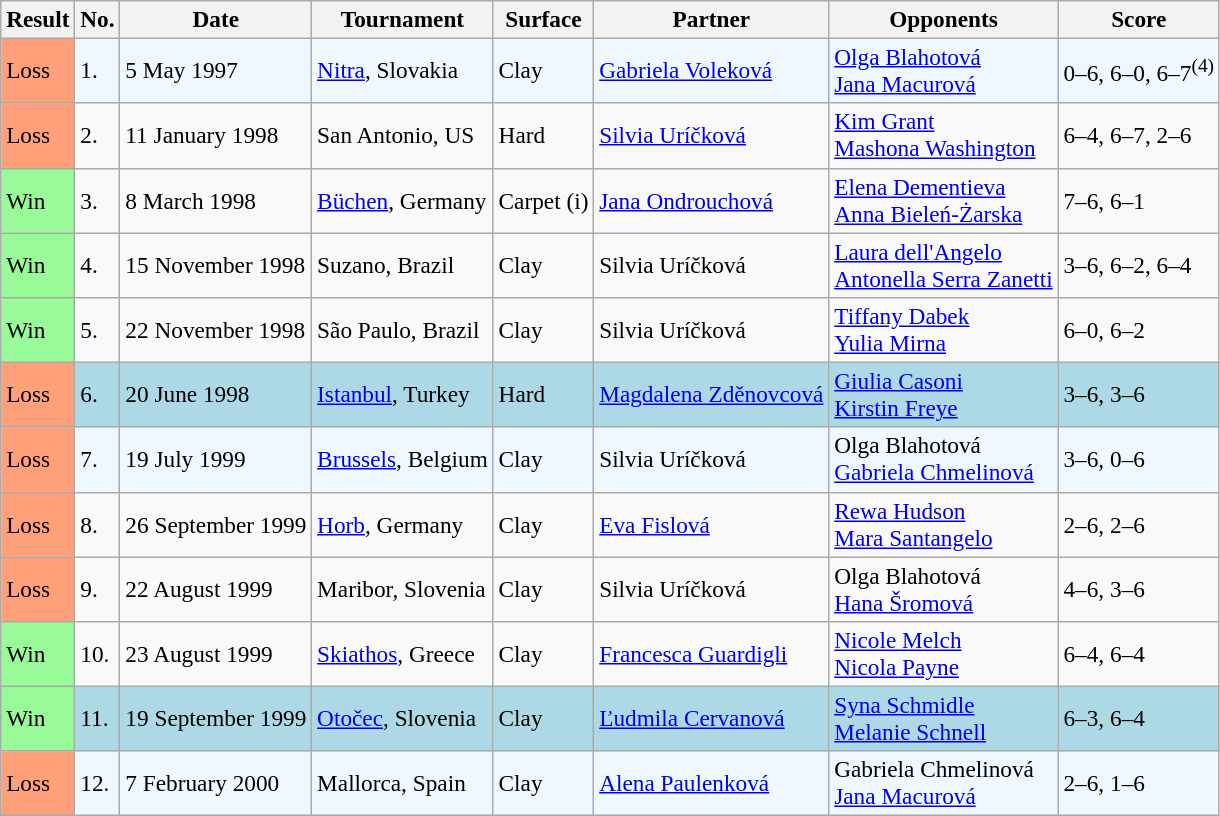<table class="wikitable" style="font-size:97%">
<tr>
<th>Result</th>
<th>No.</th>
<th>Date</th>
<th>Tournament</th>
<th>Surface</th>
<th>Partner</th>
<th>Opponents</th>
<th>Score</th>
</tr>
<tr style="background:#f0f8ff;">
<td style="background:#ffa07a;">Loss</td>
<td>1.</td>
<td>5 May 1997</td>
<td><a href='#'>Nitra</a>, Slovakia</td>
<td>Clay</td>
<td> <a href='#'>Gabriela Voleková</a></td>
<td> <a href='#'>Olga Blahotová</a> <br>  <a href='#'>Jana Macurová</a></td>
<td>0–6, 6–0, 6–7<sup>(4)</sup></td>
</tr>
<tr>
<td style="background:#ffa07a;">Loss</td>
<td>2.</td>
<td>11 January 1998</td>
<td>San Antonio, US</td>
<td>Hard</td>
<td> <a href='#'>Silvia Uríčková</a></td>
<td> <a href='#'>Kim Grant</a> <br>  <a href='#'>Mashona Washington</a></td>
<td>6–4, 6–7, 2–6</td>
</tr>
<tr>
<td bgcolor=98FB98>Win</td>
<td>3.</td>
<td>8 March 1998</td>
<td><a href='#'>Büchen</a>, Germany</td>
<td>Carpet (i)</td>
<td> <a href='#'>Jana Ondrouchová</a></td>
<td> <a href='#'>Elena Dementieva</a> <br>  <a href='#'>Anna Bieleń-Żarska</a></td>
<td>7–6, 6–1</td>
</tr>
<tr>
<td bgcolor=98FB98>Win</td>
<td>4.</td>
<td>15 November 1998</td>
<td>Suzano, Brazil</td>
<td>Clay</td>
<td> Silvia Uríčková</td>
<td> <a href='#'>Laura dell'Angelo</a> <br>  <a href='#'>Antonella Serra Zanetti</a></td>
<td>3–6, 6–2, 6–4</td>
</tr>
<tr>
<td bgcolor=98FB98>Win</td>
<td>5.</td>
<td>22 November 1998</td>
<td>São Paulo, Brazil</td>
<td>Clay</td>
<td> Silvia Uríčková</td>
<td> <a href='#'>Tiffany Dabek</a> <br>  <a href='#'>Yulia Mirna</a></td>
<td>6–0, 6–2</td>
</tr>
<tr style="background:lightblue;">
<td style="background:#ffa07a;">Loss</td>
<td>6.</td>
<td>20 June 1998</td>
<td><a href='#'>Istanbul</a>, Turkey</td>
<td>Hard</td>
<td> <a href='#'>Magdalena Zděnovcová</a></td>
<td> <a href='#'>Giulia Casoni</a> <br>  <a href='#'>Kirstin Freye</a></td>
<td>3–6, 3–6</td>
</tr>
<tr style="background:#f0f8ff;">
<td style="background:#ffa07a;">Loss</td>
<td>7.</td>
<td>19 July 1999</td>
<td><a href='#'>Brussels</a>, Belgium</td>
<td>Clay</td>
<td> Silvia Uríčková</td>
<td> Olga Blahotová <br>  <a href='#'>Gabriela Chmelinová</a></td>
<td>3–6, 0–6</td>
</tr>
<tr>
<td style="background:#ffa07a;">Loss</td>
<td>8.</td>
<td>26 September 1999</td>
<td><a href='#'>Horb</a>, Germany</td>
<td>Clay</td>
<td> <a href='#'>Eva Fislová</a></td>
<td> <a href='#'>Rewa Hudson</a> <br>  <a href='#'>Mara Santangelo</a></td>
<td>2–6, 2–6</td>
</tr>
<tr>
<td style="background:#ffa07a;">Loss</td>
<td>9.</td>
<td>22 August 1999</td>
<td>Maribor, Slovenia</td>
<td>Clay</td>
<td> Silvia Uríčková</td>
<td> Olga Blahotová <br>  <a href='#'>Hana Šromová</a></td>
<td>4–6, 3–6</td>
</tr>
<tr>
<td style="background:#98fb98;">Win</td>
<td>10.</td>
<td>23 August 1999</td>
<td><a href='#'>Skiathos</a>, Greece</td>
<td>Clay</td>
<td> <a href='#'>Francesca Guardigli</a></td>
<td> <a href='#'>Nicole Melch</a> <br>  <a href='#'>Nicola Payne</a></td>
<td>6–4, 6–4</td>
</tr>
<tr style="background:lightblue;">
<td style="background:#98fb98;">Win</td>
<td>11.</td>
<td>19 September 1999</td>
<td><a href='#'>Otočec</a>, Slovenia</td>
<td>Clay</td>
<td> <a href='#'>Ľudmila Cervanová</a></td>
<td> <a href='#'>Syna Schmidle</a> <br>  <a href='#'>Melanie Schnell</a></td>
<td>6–3, 6–4</td>
</tr>
<tr style="background:#f0f8ff;">
<td style="background:#ffa07a;">Loss</td>
<td>12.</td>
<td>7 February 2000</td>
<td>Mallorca, Spain</td>
<td>Clay</td>
<td> <a href='#'>Alena Paulenková</a></td>
<td> Gabriela Chmelinová <br>  <a href='#'>Jana Macurová</a></td>
<td>2–6, 1–6</td>
</tr>
</table>
